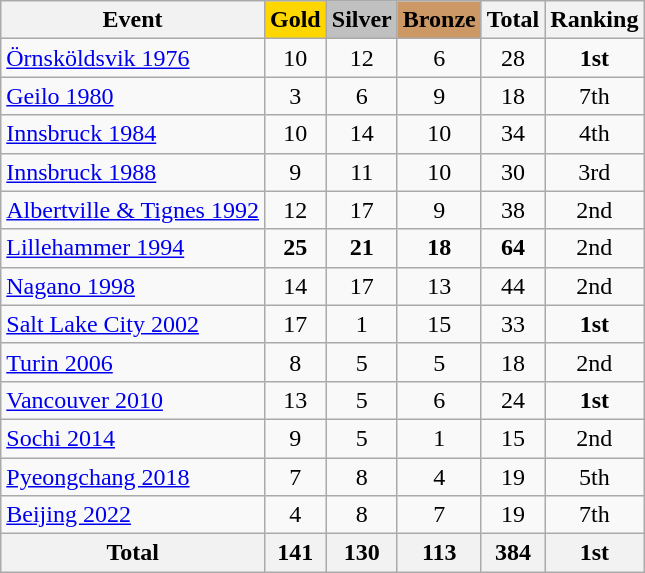<table class="wikitable" style="text-align:center">
<tr>
<th>Event</th>
<td style="background:gold; font-weight:bold;">Gold</td>
<td style="background:silver; font-weight:bold;">Silver</td>
<td style="background:#cc9966; font-weight:bold;">Bronze</td>
<th>Total</th>
<th>Ranking</th>
</tr>
<tr>
<td align="left"> <a href='#'>Örnsköldsvik 1976</a></td>
<td>10</td>
<td>12</td>
<td>6</td>
<td>28</td>
<td><strong>1st</strong></td>
</tr>
<tr>
<td align="left"> <a href='#'>Geilo 1980</a></td>
<td>3</td>
<td>6</td>
<td>9</td>
<td>18</td>
<td>7th</td>
</tr>
<tr>
<td align="left"> <a href='#'>Innsbruck 1984</a></td>
<td>10</td>
<td>14</td>
<td>10</td>
<td>34</td>
<td>4th</td>
</tr>
<tr>
<td align="left"> <a href='#'>Innsbruck 1988</a></td>
<td>9</td>
<td>11</td>
<td>10</td>
<td>30</td>
<td>3rd</td>
</tr>
<tr>
<td align="left"> <a href='#'>Albertville & Tignes 1992</a></td>
<td>12</td>
<td>17</td>
<td>9</td>
<td>38</td>
<td>2nd</td>
</tr>
<tr>
<td align="left"> <a href='#'>Lillehammer 1994</a></td>
<td><strong>25</strong></td>
<td><strong>21</strong></td>
<td><strong>18</strong></td>
<td><strong>64</strong></td>
<td>2nd</td>
</tr>
<tr>
<td align="left"> <a href='#'>Nagano 1998</a></td>
<td>14</td>
<td>17</td>
<td>13</td>
<td>44</td>
<td>2nd</td>
</tr>
<tr>
<td align="left"> <a href='#'>Salt Lake City 2002</a></td>
<td>17</td>
<td>1</td>
<td>15</td>
<td>33</td>
<td><strong>1st</strong></td>
</tr>
<tr>
<td align="left"> <a href='#'>Turin 2006</a></td>
<td>8</td>
<td>5</td>
<td>5</td>
<td>18</td>
<td>2nd</td>
</tr>
<tr>
<td align="left"> <a href='#'>Vancouver 2010</a></td>
<td>13</td>
<td>5</td>
<td>6</td>
<td>24</td>
<td><strong>1st</strong></td>
</tr>
<tr>
<td align="left"> <a href='#'>Sochi 2014</a></td>
<td>9</td>
<td>5</td>
<td>1</td>
<td>15</td>
<td>2nd</td>
</tr>
<tr>
<td align="left"> <a href='#'>Pyeongchang 2018</a></td>
<td>7</td>
<td>8</td>
<td>4</td>
<td>19</td>
<td>5th</td>
</tr>
<tr>
<td align="left"> <a href='#'>Beijing 2022</a></td>
<td>4</td>
<td>8</td>
<td>7</td>
<td>19</td>
<td>7th</td>
</tr>
<tr>
<th>Total</th>
<th>141</th>
<th>130</th>
<th>113</th>
<th>384</th>
<th>1st</th>
</tr>
</table>
